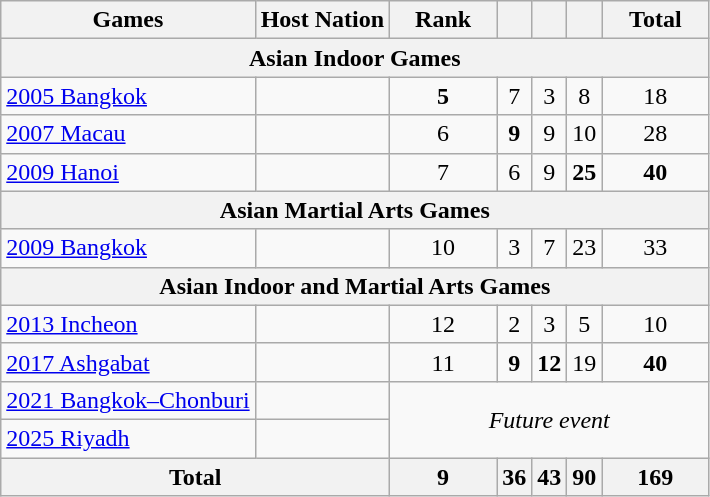<table class="wikitable sortable" style="margin-top:0em; text-align:center; font-size:100%;">
<tr>
<th>Games</th>
<th>Host Nation</th>
<th style="width:4em;">Rank<br></th>
<th></th>
<th></th>
<th></th>
<th style="width:4em;">Total</th>
</tr>
<tr>
<th colspan=7><strong>Asian Indoor Games</strong></th>
</tr>
<tr>
<td align=left><a href='#'>2005 Bangkok</a></td>
<td></td>
<td><strong>5</strong></td>
<td>7</td>
<td>3</td>
<td>8</td>
<td>18</td>
</tr>
<tr>
<td align=left><a href='#'>2007 Macau</a></td>
<td></td>
<td>6</td>
<td><strong>9</strong></td>
<td>9</td>
<td>10</td>
<td>28</td>
</tr>
<tr>
<td align=left><a href='#'>2009 Hanoi</a></td>
<td></td>
<td>7</td>
<td>6</td>
<td>9</td>
<td><strong>25</strong></td>
<td><strong>40</strong></td>
</tr>
<tr>
<th colspan=7><strong>Asian Martial Arts Games</strong></th>
</tr>
<tr>
<td align=left><a href='#'>2009 Bangkok</a></td>
<td></td>
<td>10</td>
<td>3</td>
<td>7</td>
<td>23</td>
<td>33</td>
</tr>
<tr>
<th colspan=7><strong>Asian Indoor and Martial Arts Games</strong></th>
</tr>
<tr>
<td align=left><a href='#'>2013 Incheon</a></td>
<td></td>
<td>12</td>
<td>2</td>
<td>3</td>
<td>5</td>
<td>10</td>
</tr>
<tr>
<td align=left><a href='#'>2017 Ashgabat</a></td>
<td></td>
<td>11</td>
<td><strong>9</strong></td>
<td><strong>12</strong></td>
<td>19</td>
<td><strong>40</strong></td>
</tr>
<tr>
<td align=left><a href='#'>2021 Bangkok–Chonburi</a></td>
<td></td>
<td colspan=5 rowspan=2><em>Future event</em></td>
</tr>
<tr>
<td align=left><a href='#'>2025 Riyadh</a></td>
<td></td>
</tr>
<tr>
<th colspan=2>Total</th>
<th>9</th>
<th>36</th>
<th>43</th>
<th>90</th>
<th>169</th>
</tr>
</table>
